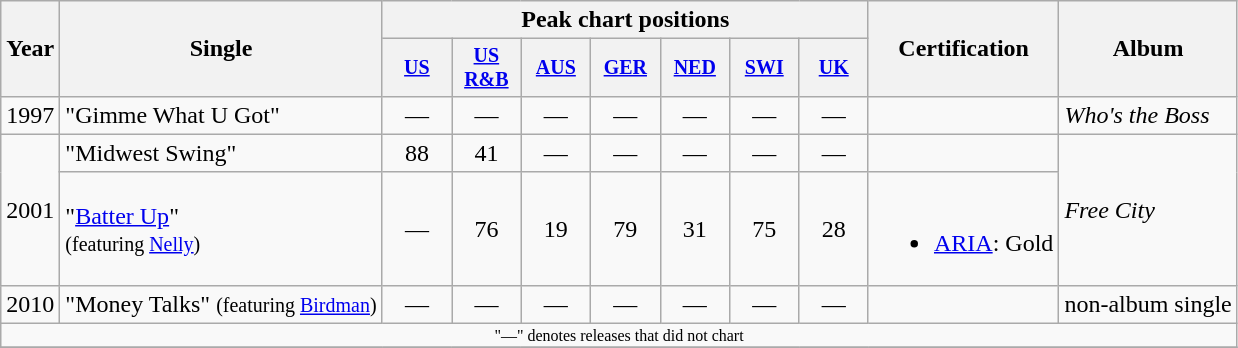<table class="wikitable" style="text-align:center;">
<tr>
<th rowspan="2">Year</th>
<th rowspan="2">Single</th>
<th colspan="7">Peak chart positions</th>
<th rowspan="2">Certification</th>
<th rowspan="2">Album</th>
</tr>
<tr style="font-size:smaller;">
<th width="40"><a href='#'>US</a><br></th>
<th width="40"><a href='#'>US R&B</a><br></th>
<th width="40"><a href='#'>AUS</a><br></th>
<th width="40"><a href='#'>GER</a><br></th>
<th width="40"><a href='#'>NED</a><br></th>
<th width="40"><a href='#'>SWI</a><br></th>
<th width="40"><a href='#'>UK</a><br></th>
</tr>
<tr>
<td rowspan="1">1997</td>
<td align="left">"Gimme What U Got"</td>
<td>—</td>
<td>—</td>
<td>—</td>
<td>—</td>
<td>—</td>
<td>—</td>
<td>—</td>
<td></td>
<td align="left" rowspan="1"><em>Who's the Boss</em></td>
</tr>
<tr>
<td rowspan="2">2001</td>
<td align="left">"Midwest Swing"</td>
<td>88</td>
<td>41</td>
<td>—</td>
<td>—</td>
<td>—</td>
<td>—</td>
<td>—</td>
<td></td>
<td align="left" rowspan="2"><em>Free City</em></td>
</tr>
<tr>
<td align="left">"<a href='#'>Batter Up</a>"<br><small>(featuring <a href='#'>Nelly</a>)</small></td>
<td>—</td>
<td>76</td>
<td>19</td>
<td>79</td>
<td>31</td>
<td>75</td>
<td>28</td>
<td><br><ul><li><a href='#'>ARIA</a>: Gold</li></ul></td>
</tr>
<tr>
<td rowspan="1">2010</td>
<td align="left">"Money Talks" <small>(featuring <a href='#'>Birdman</a>)</small></td>
<td>—</td>
<td>—</td>
<td>—</td>
<td>—</td>
<td>—</td>
<td>—</td>
<td>—</td>
<td></td>
<td align="left" rowspan="1">non-album single</td>
</tr>
<tr>
<td colspan="11" style="font-size:8pt">"—" denotes releases that did not chart</td>
</tr>
<tr>
</tr>
</table>
